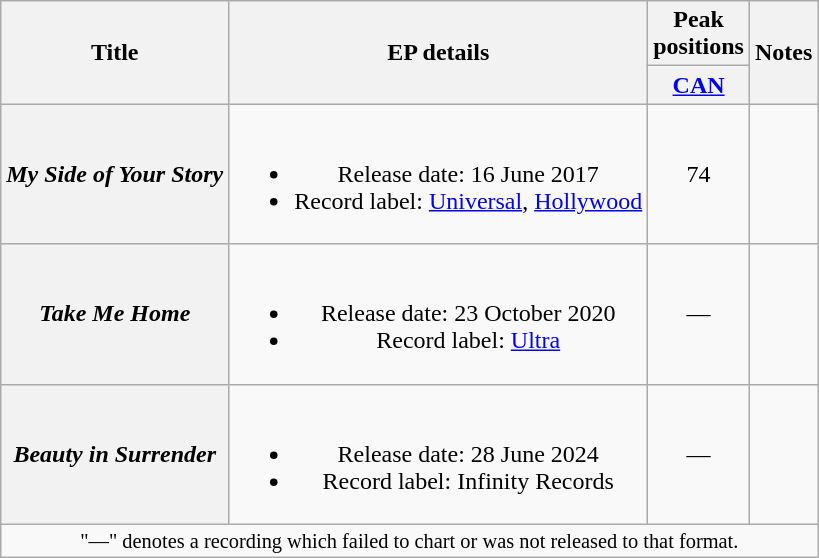<table class="wikitable plainrowheaders" style="text-align:center;">
<tr>
<th scope="col" rowspan="2">Title</th>
<th scope="col" rowspan="2">EP details</th>
<th scope="col">Peak positions</th>
<th scope="col" rowspan="2">Notes</th>
</tr>
<tr>
<th scope="col" style="width:3em"><a href='#'>CAN</a><br></th>
</tr>
<tr>
<th scope="row"><em>My Side of Your Story</em></th>
<td><br><ul><li>Release date: 16 June 2017</li><li>Record label: <a href='#'>Universal</a>, <a href='#'>Hollywood</a></li></ul></td>
<td>74</td>
<td></td>
</tr>
<tr>
<th scope="row"><em>Take Me Home</em></th>
<td><br><ul><li>Release date: 23 October 2020</li><li>Record label: <a href='#'>Ultra</a></li></ul></td>
<td>—</td>
<td></td>
</tr>
<tr>
<th scope="row"><em>Beauty in Surrender</em></th>
<td><br><ul><li>Release date: 28 June 2024</li><li>Record label: Infinity Records</li></ul></td>
<td>—</td>
<td></td>
</tr>
<tr>
<td colspan="5" style="font-size:85%;">"—" denotes a recording which failed to chart or was not released to that format.</td>
</tr>
</table>
